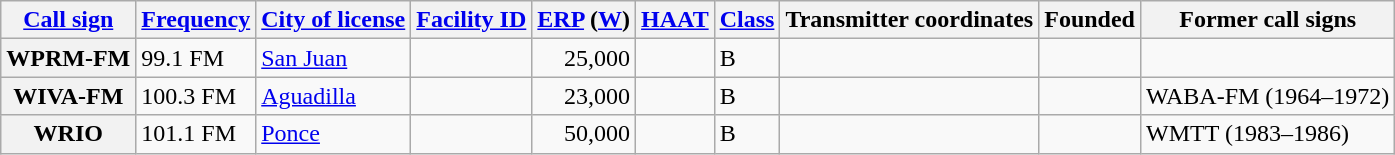<table class="wikitable sortable">
<tr>
<th scope="col"><a href='#'>Call sign</a></th>
<th scope="col" data-sort-type="number"><a href='#'>Frequency</a></th>
<th scope="col"><a href='#'>City of license</a></th>
<th scope="col" data-sort-type="number"><a href='#'>Facility ID</a></th>
<th scope="col" data-sort-type="number"><a href='#'>ERP</a> (<a href='#'>W</a>)</th>
<th scope="col" data-sort-type="number"><a href='#'>HAAT</a></th>
<th scope="col"><a href='#'>Class</a></th>
<th scope = "col" class="unsortable">Transmitter coordinates</th>
<th scope="col" data-sort-type="number">Founded</th>
<th scope = "col" class="unsortable">Former call signs</th>
</tr>
<tr>
<th scope="row">WPRM-FM</th>
<td>99.1 FM</td>
<td><a href='#'>San Juan</a></td>
<td style="text-align:right;"></td>
<td style="text-align:right;">25,000</td>
<td style="text-align:right;"></td>
<td>B</td>
<td></td>
<td></td>
<td></td>
</tr>
<tr>
<th scope="row">WIVA-FM</th>
<td>100.3 FM</td>
<td><a href='#'>Aguadilla</a></td>
<td style="text-align:right;"></td>
<td style="text-align:right;">23,000</td>
<td style="text-align:right;"></td>
<td>B</td>
<td></td>
<td></td>
<td>WABA-FM (1964–1972)</td>
</tr>
<tr>
<th scope="row">WRIO</th>
<td>101.1 FM</td>
<td><a href='#'>Ponce</a></td>
<td style="text-align:right;"></td>
<td style="text-align:right;">50,000</td>
<td style="text-align:right;"></td>
<td>B</td>
<td></td>
<td></td>
<td>WMTT (1983–1986)</td>
</tr>
</table>
